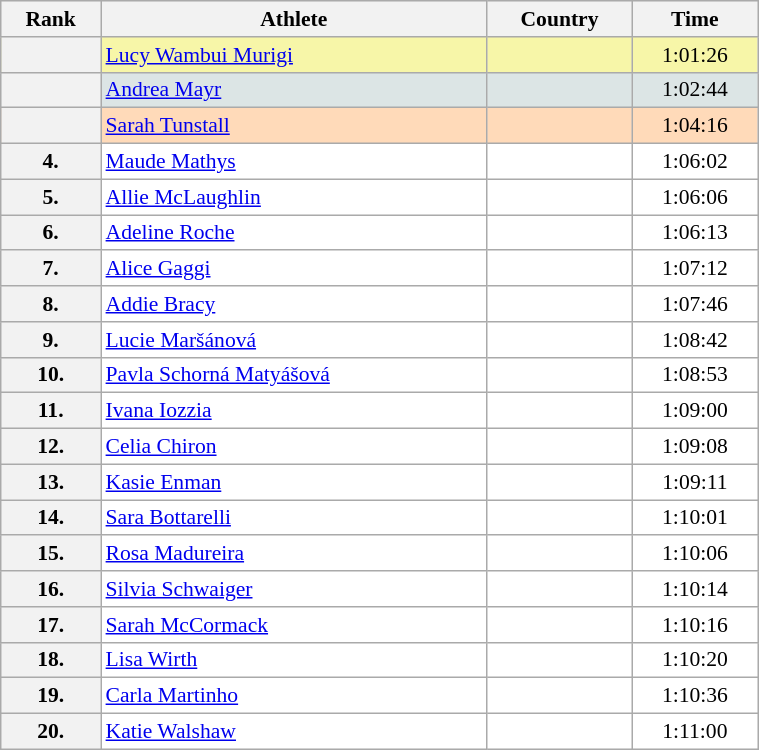<table class="wikitable" width=40% style="font-size:90%; text-align:center;">
<tr align=center bgcolor="#EFEFEF">
<th>Rank</th>
<th align=left>Athlete</th>
<th align=left>Country</th>
<th>Time</th>
</tr>
<tr align="center" valign="top" bgcolor="#F7F6A8">
<th></th>
<td align=left><a href='#'>Lucy Wambui Murigi</a></td>
<td align=left></td>
<td>1:01:26</td>
</tr>
<tr align="center" valign="top" bgcolor="#DCE5E5">
<th></th>
<td align=left><a href='#'>Andrea Mayr</a></td>
<td align=left></td>
<td>1:02:44</td>
</tr>
<tr align="center" valign="top" bgcolor="#FFDAB9">
<th></th>
<td align=left><a href='#'>Sarah Tunstall</a></td>
<td align=left></td>
<td>1:04:16</td>
</tr>
<tr align="center" valign="top" bgcolor="#FFFFFF">
<th>4.</th>
<td align=left><a href='#'>Maude Mathys</a></td>
<td align=left></td>
<td>1:06:02</td>
</tr>
<tr align="center" valign="top" bgcolor="#FFFFFF">
<th>5.</th>
<td align=left><a href='#'>Allie McLaughlin</a></td>
<td align=left></td>
<td>1:06:06</td>
</tr>
<tr align="center" valign="top" bgcolor="#FFFFFF">
<th>6.</th>
<td align=left><a href='#'>Adeline Roche</a></td>
<td align=left></td>
<td>1:06:13</td>
</tr>
<tr align="center" valign="top" bgcolor="#FFFFFF">
<th>7.</th>
<td align=left><a href='#'>Alice Gaggi</a></td>
<td align=left></td>
<td>1:07:12</td>
</tr>
<tr align="center" valign="top" bgcolor="#FFFFFF">
<th>8.</th>
<td align=left><a href='#'>Addie Bracy</a></td>
<td align=left></td>
<td>1:07:46</td>
</tr>
<tr align="center" valign="top" bgcolor="#FFFFFF">
<th>9.</th>
<td align=left><a href='#'>Lucie Maršánová</a></td>
<td align=left></td>
<td>1:08:42</td>
</tr>
<tr align="center" valign="top" bgcolor="#FFFFFF">
<th>10.</th>
<td align=left><a href='#'>Pavla Schorná Matyášová</a></td>
<td align=left></td>
<td>1:08:53</td>
</tr>
<tr align="center" valign="top" bgcolor="#FFFFFF">
<th>11.</th>
<td align=left><a href='#'>Ivana Iozzia</a></td>
<td align=left></td>
<td>1:09:00</td>
</tr>
<tr align="center" valign="top" bgcolor="#FFFFFF">
<th>12.</th>
<td align=left><a href='#'>Celia Chiron</a></td>
<td align=left></td>
<td>1:09:08</td>
</tr>
<tr align="center" valign="top" bgcolor="#FFFFFF">
<th>13.</th>
<td align=left><a href='#'>Kasie Enman</a></td>
<td align=left></td>
<td>1:09:11</td>
</tr>
<tr align="center" valign="top" bgcolor="#FFFFFF">
<th>14.</th>
<td align=left><a href='#'>Sara Bottarelli</a></td>
<td align=left></td>
<td>1:10:01</td>
</tr>
<tr align="center" valign="top" bgcolor="#FFFFFF">
<th>15.</th>
<td align=left><a href='#'>Rosa Madureira</a></td>
<td align=left></td>
<td>1:10:06</td>
</tr>
<tr align="center" valign="top" bgcolor="#FFFFFF">
<th>16.</th>
<td align=left><a href='#'>Silvia Schwaiger</a></td>
<td align=left></td>
<td>1:10:14</td>
</tr>
<tr align="center" valign="top" bgcolor="#FFFFFF">
<th>17.</th>
<td align=left><a href='#'>Sarah McCormack</a></td>
<td align=left></td>
<td>1:10:16</td>
</tr>
<tr align="center" valign="top" bgcolor="#FFFFFF">
<th>18.</th>
<td align=left><a href='#'>Lisa Wirth</a></td>
<td align=left></td>
<td>1:10:20</td>
</tr>
<tr align="center" valign="top" bgcolor="#FFFFFF">
<th>19.</th>
<td align=left><a href='#'>Carla Martinho</a></td>
<td align=left></td>
<td>1:10:36</td>
</tr>
<tr align="center" valign="top" bgcolor="#FFFFFF">
<th>20.</th>
<td align=left><a href='#'>Katie Walshaw</a></td>
<td align=left></td>
<td>1:11:00</td>
</tr>
</table>
